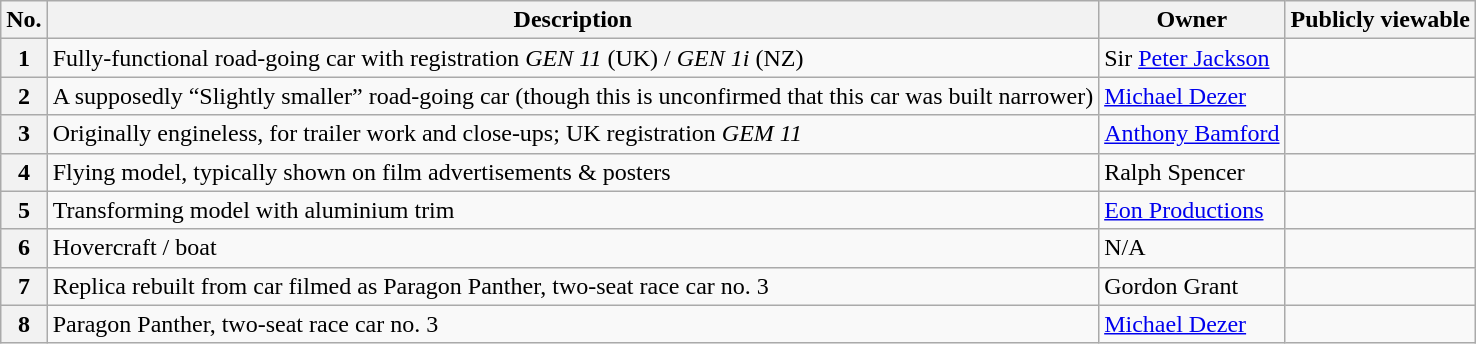<table class="wikitable sortable" style="font-size:100%;text-align:left;">
<tr>
<th>No.</th>
<th class="unsortable">Description</th>
<th>Owner</th>
<th class="unsortable">Publicly viewable</th>
</tr>
<tr>
<th>1</th>
<td>Fully-functional road-going car with registration <em>GEN 11</em> (UK) / <em>GEN 1i</em> (NZ)</td>
<td data-sort-value="Jackson">Sir <a href='#'>Peter Jackson</a></td>
<td></td>
</tr>
<tr>
<th>2</th>
<td>A supposedly “Slightly smaller” road-going car (though this is unconfirmed that this car was built narrower)</td>
<td data-sort-value="Dezer"><a href='#'>Michael Dezer</a></td>
<td></td>
</tr>
<tr>
<th>3</th>
<td>Originally engineless, for trailer work and close-ups; UK registration <em>GEM 11</em></td>
<td data-sort-value="Bamford"><a href='#'>Anthony Bamford</a></td>
<td></td>
</tr>
<tr>
<th>4</th>
<td>Flying model, typically shown on film advertisements & posters</td>
<td data-sort-value="Spencer">Ralph Spencer</td>
<td></td>
</tr>
<tr>
<th>5</th>
<td>Transforming model with aluminium trim</td>
<td><a href='#'>Eon Productions</a></td>
<td></td>
</tr>
<tr>
<th>6</th>
<td>Hovercraft / boat</td>
<td>N/A</td>
<td></td>
</tr>
<tr>
<th>7</th>
<td>Replica rebuilt from car filmed as Paragon Panther, two-seat race car no. 3</td>
<td data-sort-value="Grant">Gordon Grant</td>
<td></td>
</tr>
<tr>
<th>8</th>
<td>Paragon Panther, two-seat race car no. 3</td>
<td data-sort-value="Dezer"><a href='#'>Michael Dezer</a></td>
<td></td>
</tr>
</table>
